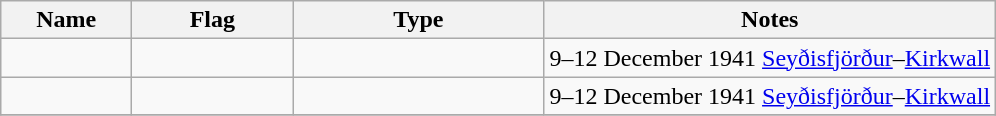<table class="wikitable sortable">
<tr>
<th scope="col" width="80px">Name</th>
<th scope="col" width="100px">Flag</th>
<th scope="col" width="160px">Type</th>
<th>Notes</th>
</tr>
<tr>
<td></td>
<td></td>
<td></td>
<td>9–12 December 1941 <a href='#'>Seyðisfjörður</a>–<a href='#'>Kirkwall</a></td>
</tr>
<tr>
<td></td>
<td></td>
<td></td>
<td>9–12 December 1941 <a href='#'>Seyðisfjörður</a>–<a href='#'>Kirkwall</a></td>
</tr>
<tr>
</tr>
</table>
